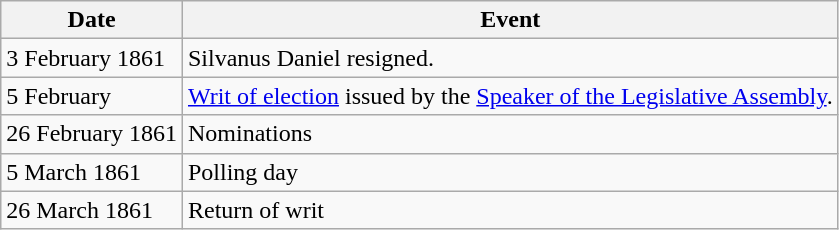<table class="wikitable">
<tr>
<th>Date</th>
<th>Event</th>
</tr>
<tr>
<td>3 February 1861</td>
<td>Silvanus Daniel resigned.</td>
</tr>
<tr>
<td>5 February</td>
<td><a href='#'>Writ of election</a> issued by the <a href='#'>Speaker of the Legislative Assembly</a>.</td>
</tr>
<tr>
<td>26 February 1861</td>
<td>Nominations</td>
</tr>
<tr>
<td>5 March 1861</td>
<td>Polling day</td>
</tr>
<tr>
<td>26 March 1861</td>
<td>Return of writ</td>
</tr>
</table>
